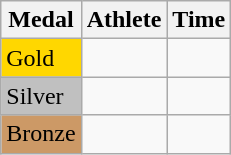<table class="wikitable">
<tr>
<th>Medal</th>
<th>Athlete</th>
<th>Time</th>
</tr>
<tr>
<td bgcolor="gold">Gold</td>
<td></td>
<td></td>
</tr>
<tr>
<td bgcolor="silver">Silver</td>
<td></td>
<td></td>
</tr>
<tr>
<td bgcolor="CC9966">Bronze</td>
<td></td>
<td></td>
</tr>
</table>
